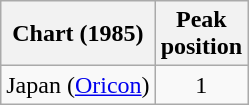<table class="wikitable sortable plainrowheaders">
<tr>
<th scope="col">Chart (1985)</th>
<th scope="col">Peak<br>position</th>
</tr>
<tr>
<td>Japan (<a href='#'>Oricon</a>)</td>
<td style="text-align:center;">1</td>
</tr>
</table>
